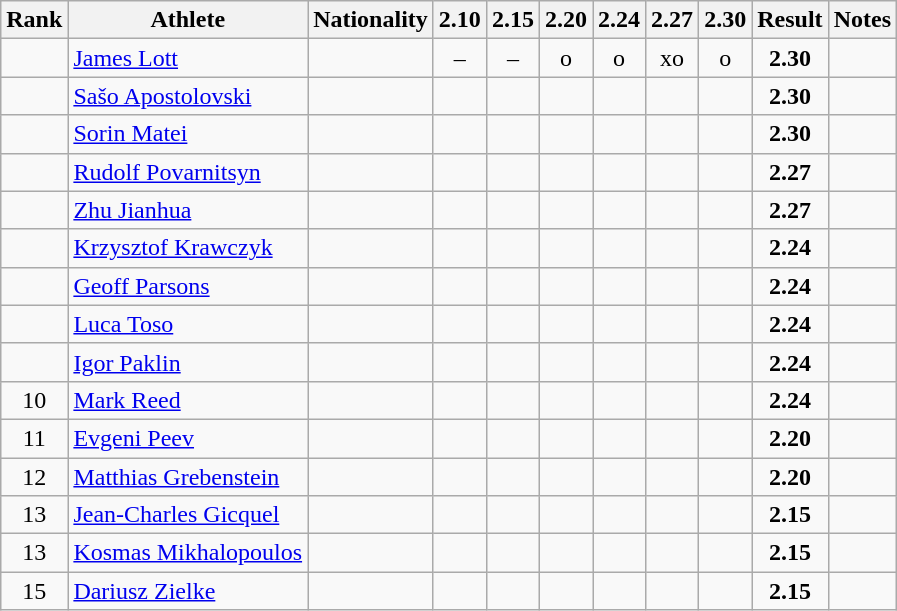<table class="wikitable sortable" style="text-align:center">
<tr>
<th>Rank</th>
<th>Athlete</th>
<th>Nationality</th>
<th>2.10</th>
<th>2.15</th>
<th>2.20</th>
<th>2.24</th>
<th>2.27</th>
<th>2.30</th>
<th>Result</th>
<th>Notes</th>
</tr>
<tr>
<td></td>
<td align=left><a href='#'>James Lott</a></td>
<td align=left></td>
<td>–</td>
<td>–</td>
<td>o</td>
<td>o</td>
<td>xo</td>
<td>o</td>
<td><strong>2.30</strong></td>
<td></td>
</tr>
<tr>
<td></td>
<td align=left><a href='#'>Sašo Apostolovski</a></td>
<td align=left></td>
<td></td>
<td></td>
<td></td>
<td></td>
<td></td>
<td></td>
<td><strong>2.30</strong></td>
<td></td>
</tr>
<tr>
<td></td>
<td align=left><a href='#'>Sorin Matei</a></td>
<td align=left></td>
<td></td>
<td></td>
<td></td>
<td></td>
<td></td>
<td></td>
<td><strong>2.30</strong></td>
<td></td>
</tr>
<tr>
<td></td>
<td align=left><a href='#'>Rudolf Povarnitsyn</a></td>
<td align=left></td>
<td></td>
<td></td>
<td></td>
<td></td>
<td></td>
<td></td>
<td><strong>2.27</strong></td>
<td></td>
</tr>
<tr>
<td></td>
<td align=left><a href='#'>Zhu Jianhua</a></td>
<td align=left></td>
<td></td>
<td></td>
<td></td>
<td></td>
<td></td>
<td></td>
<td><strong>2.27</strong></td>
<td></td>
</tr>
<tr>
<td></td>
<td align=left><a href='#'>Krzysztof Krawczyk</a></td>
<td align=left></td>
<td></td>
<td></td>
<td></td>
<td></td>
<td></td>
<td></td>
<td><strong>2.24</strong></td>
<td></td>
</tr>
<tr>
<td></td>
<td align=left><a href='#'>Geoff Parsons</a></td>
<td align=left></td>
<td></td>
<td></td>
<td></td>
<td></td>
<td></td>
<td></td>
<td><strong>2.24</strong></td>
<td></td>
</tr>
<tr>
<td></td>
<td align=left><a href='#'>Luca Toso</a></td>
<td align=left></td>
<td></td>
<td></td>
<td></td>
<td></td>
<td></td>
<td></td>
<td><strong>2.24</strong></td>
<td></td>
</tr>
<tr>
<td></td>
<td align=left><a href='#'>Igor Paklin</a></td>
<td align=left></td>
<td></td>
<td></td>
<td></td>
<td></td>
<td></td>
<td></td>
<td><strong>2.24</strong></td>
<td></td>
</tr>
<tr>
<td>10</td>
<td align=left><a href='#'>Mark Reed</a></td>
<td align=left></td>
<td></td>
<td></td>
<td></td>
<td></td>
<td></td>
<td></td>
<td><strong>2.24</strong></td>
<td></td>
</tr>
<tr>
<td>11</td>
<td align=left><a href='#'>Evgeni Peev</a></td>
<td align=left></td>
<td></td>
<td></td>
<td></td>
<td></td>
<td></td>
<td></td>
<td><strong>2.20</strong></td>
<td></td>
</tr>
<tr>
<td>12</td>
<td align=left><a href='#'>Matthias Grebenstein</a></td>
<td align=left></td>
<td></td>
<td></td>
<td></td>
<td></td>
<td></td>
<td></td>
<td><strong>2.20</strong></td>
<td></td>
</tr>
<tr>
<td>13</td>
<td align=left><a href='#'>Jean-Charles Gicquel</a></td>
<td align=left></td>
<td></td>
<td></td>
<td></td>
<td></td>
<td></td>
<td></td>
<td><strong>2.15</strong></td>
<td></td>
</tr>
<tr>
<td>13</td>
<td align=left><a href='#'>Kosmas Mikhalopoulos</a></td>
<td align=left></td>
<td></td>
<td></td>
<td></td>
<td></td>
<td></td>
<td></td>
<td><strong>2.15</strong></td>
<td></td>
</tr>
<tr>
<td>15</td>
<td align=left><a href='#'>Dariusz Zielke</a></td>
<td align=left></td>
<td></td>
<td></td>
<td></td>
<td></td>
<td></td>
<td></td>
<td><strong>2.15</strong></td>
<td></td>
</tr>
</table>
